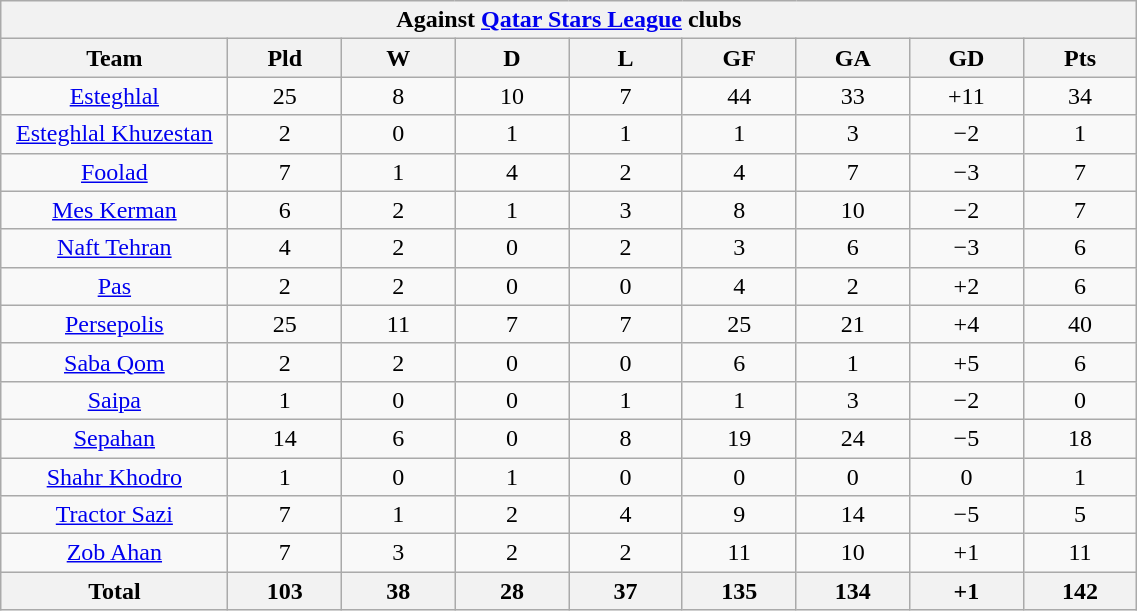<table class="wikitable" width="60%" style="text-align:center">
<tr>
<th colspan="9">Against <a href='#'>Qatar Stars League</a> clubs</th>
</tr>
<tr>
<th width="10%">Team</th>
<th width="5%">Pld</th>
<th width="5%">W</th>
<th width="5%">D</th>
<th width="5%">L</th>
<th width="5%">GF</th>
<th width="5%">GA</th>
<th width="5%">GD</th>
<th width="5%">Pts</th>
</tr>
<tr>
<td><a href='#'>Esteghlal</a></td>
<td>25</td>
<td>8</td>
<td>10</td>
<td>7</td>
<td>44</td>
<td>33</td>
<td>+11</td>
<td>34</td>
</tr>
<tr>
<td><a href='#'>Esteghlal Khuzestan</a></td>
<td>2</td>
<td>0</td>
<td>1</td>
<td>1</td>
<td>1</td>
<td>3</td>
<td>−2</td>
<td>1</td>
</tr>
<tr>
<td><a href='#'>Foolad</a></td>
<td>7</td>
<td>1</td>
<td>4</td>
<td>2</td>
<td>4</td>
<td>7</td>
<td>−3</td>
<td>7</td>
</tr>
<tr>
<td><a href='#'>Mes Kerman</a></td>
<td>6</td>
<td>2</td>
<td>1</td>
<td>3</td>
<td>8</td>
<td>10</td>
<td>−2</td>
<td>7</td>
</tr>
<tr>
<td><a href='#'>Naft Tehran</a></td>
<td>4</td>
<td>2</td>
<td>0</td>
<td>2</td>
<td>3</td>
<td>6</td>
<td>−3</td>
<td>6</td>
</tr>
<tr>
<td><a href='#'>Pas</a></td>
<td>2</td>
<td>2</td>
<td>0</td>
<td>0</td>
<td>4</td>
<td>2</td>
<td>+2</td>
<td>6</td>
</tr>
<tr>
<td><a href='#'>Persepolis</a></td>
<td>25</td>
<td>11</td>
<td>7</td>
<td>7</td>
<td>25</td>
<td>21</td>
<td>+4</td>
<td>40</td>
</tr>
<tr>
<td><a href='#'>Saba Qom</a></td>
<td>2</td>
<td>2</td>
<td>0</td>
<td>0</td>
<td>6</td>
<td>1</td>
<td>+5</td>
<td>6</td>
</tr>
<tr>
<td><a href='#'>Saipa</a></td>
<td>1</td>
<td>0</td>
<td>0</td>
<td>1</td>
<td>1</td>
<td>3</td>
<td>−2</td>
<td>0</td>
</tr>
<tr>
<td><a href='#'>Sepahan</a></td>
<td>14</td>
<td>6</td>
<td>0</td>
<td>8</td>
<td>19</td>
<td>24</td>
<td>−5</td>
<td>18</td>
</tr>
<tr>
<td><a href='#'>Shahr Khodro</a></td>
<td>1</td>
<td>0</td>
<td>1</td>
<td>0</td>
<td>0</td>
<td>0</td>
<td>0</td>
<td>1</td>
</tr>
<tr>
<td><a href='#'>Tractor Sazi</a></td>
<td>7</td>
<td>1</td>
<td>2</td>
<td>4</td>
<td>9</td>
<td>14</td>
<td>−5</td>
<td>5</td>
</tr>
<tr>
<td><a href='#'>Zob Ahan</a></td>
<td>7</td>
<td>3</td>
<td>2</td>
<td>2</td>
<td>11</td>
<td>10</td>
<td>+1</td>
<td>11</td>
</tr>
<tr>
<th>Total</th>
<th>103</th>
<th>38</th>
<th>28</th>
<th>37</th>
<th>135</th>
<th>134</th>
<th>+1</th>
<th>142</th>
</tr>
</table>
